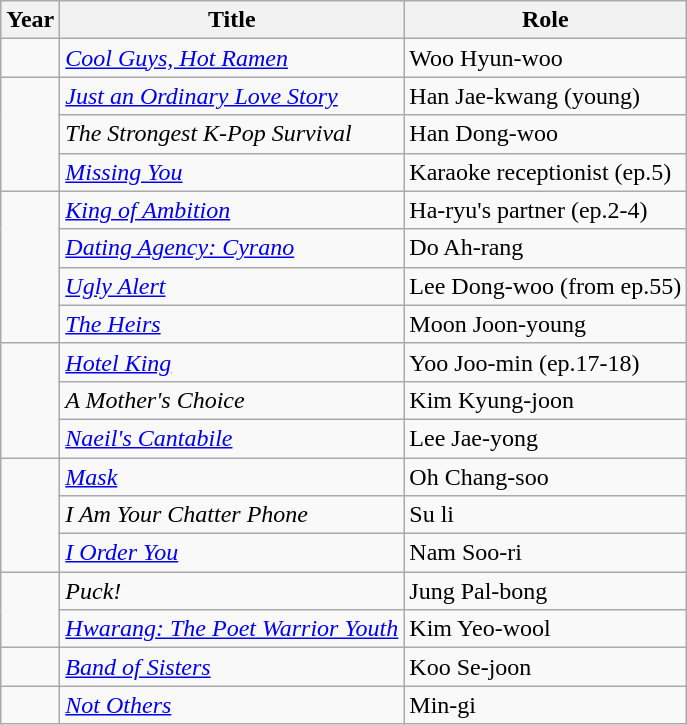<table class="wikitable">
<tr>
<th>Year</th>
<th>Title</th>
<th>Role</th>
</tr>
<tr>
<td></td>
<td><em><a href='#'>Cool Guys, Hot Ramen</a></em></td>
<td>Woo Hyun-woo</td>
</tr>
<tr>
<td rowspan="3"></td>
<td><em><a href='#'>Just an Ordinary Love Story</a></em></td>
<td>Han Jae-kwang (young)</td>
</tr>
<tr>
<td><em>The Strongest K-Pop Survival</em> </td>
<td>Han Dong-woo</td>
</tr>
<tr>
<td><em><a href='#'>Missing You</a></em></td>
<td>Karaoke receptionist (ep.5)</td>
</tr>
<tr>
<td rowspan="4"></td>
<td><em><a href='#'>King of Ambition</a></em></td>
<td>Ha-ryu's partner (ep.2-4)</td>
</tr>
<tr>
<td><em><a href='#'>Dating Agency: Cyrano</a></em></td>
<td>Do Ah-rang</td>
</tr>
<tr>
<td><em><a href='#'>Ugly Alert</a></em></td>
<td>Lee Dong-woo (from ep.55)</td>
</tr>
<tr>
<td><em><a href='#'>The Heirs</a></em></td>
<td>Moon Joon-young</td>
</tr>
<tr>
<td rowspan="3"></td>
<td><em><a href='#'>Hotel King</a></em></td>
<td>Yoo Joo-min (ep.17-18)</td>
</tr>
<tr>
<td><em>A Mother's Choice</em> </td>
<td>Kim Kyung-joon</td>
</tr>
<tr>
<td><em><a href='#'>Naeil's Cantabile</a></em> </td>
<td>Lee Jae-yong</td>
</tr>
<tr>
<td rowspan="3"></td>
<td><em><a href='#'>Mask</a></em></td>
<td>Oh Chang-soo</td>
</tr>
<tr>
<td><em>I Am Your Chatter Phone</em></td>
<td>Su li</td>
</tr>
<tr>
<td><em><a href='#'>I Order You</a></em></td>
<td>Nam Soo-ri</td>
</tr>
<tr>
<td rowspan="2"></td>
<td><em>Puck!</em></td>
<td>Jung Pal-bong</td>
</tr>
<tr>
<td><em><a href='#'>Hwarang: The Poet Warrior Youth</a></em></td>
<td>Kim Yeo-wool</td>
</tr>
<tr>
<td></td>
<td><em><a href='#'>Band of Sisters</a></em></td>
<td>Koo Se-joon</td>
</tr>
<tr>
<td></td>
<td><em><a href='#'>Not Others</a></em></td>
<td>Min-gi</td>
</tr>
</table>
